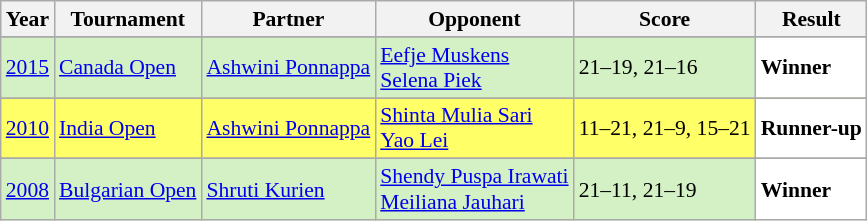<table class="sortable wikitable" style="font-size: 90%;">
<tr>
<th>Year</th>
<th>Tournament</th>
<th>Partner</th>
<th>Opponent</th>
<th>Score</th>
<th>Result</th>
</tr>
<tr>
</tr>
<tr style="background:#D4F1C5">
<td align="center"><a href='#'>2015</a></td>
<td align="left"><a href='#'>Canada Open</a></td>
<td align="left"> <a href='#'>Ashwini Ponnappa</a></td>
<td align="left"> <a href='#'>Eefje Muskens</a> <br>  <a href='#'>Selena Piek</a></td>
<td align="left">21–19, 21–16</td>
<td style="text-align:left; background:white"> <strong>Winner</strong></td>
</tr>
<tr>
</tr>
<tr style="background:#FFFF67">
<td align="center"><a href='#'>2010</a></td>
<td align="left"><a href='#'>India Open</a></td>
<td align="left"> <a href='#'>Ashwini Ponnappa</a></td>
<td align="left"> <a href='#'>Shinta Mulia Sari</a> <br>  <a href='#'>Yao Lei</a></td>
<td align="left">11–21, 21–9, 15–21</td>
<td style="text-align:left; background:white"> <strong>Runner-up</strong></td>
</tr>
<tr>
</tr>
<tr style="background:#D4F1C5">
<td align="center"><a href='#'>2008</a></td>
<td align="left"><a href='#'>Bulgarian Open</a></td>
<td align="left"> <a href='#'>Shruti Kurien</a></td>
<td align="left"> <a href='#'>Shendy Puspa Irawati</a> <br>  <a href='#'>Meiliana Jauhari</a></td>
<td align="left">21–11, 21–19</td>
<td style="text-align:left; background:white"> <strong>Winner</strong></td>
</tr>
</table>
